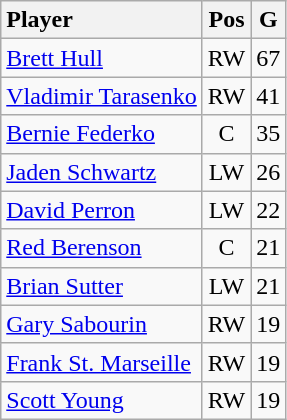<table class="wikitable" style="text-align:center">
<tr>
<th style="text-align:left;">Player</th>
<th>Pos</th>
<th>G</th>
</tr>
<tr>
<td style="text-align:left;"><a href='#'>Brett Hull</a></td>
<td>RW</td>
<td>67</td>
</tr>
<tr>
<td style="text-align:left;"><a href='#'>Vladimir Tarasenko</a></td>
<td>RW</td>
<td>41</td>
</tr>
<tr>
<td style="text-align:left;"><a href='#'>Bernie Federko</a></td>
<td>C</td>
<td>35</td>
</tr>
<tr>
<td style="text-align:left;"><a href='#'>Jaden Schwartz</a></td>
<td>LW</td>
<td>26</td>
</tr>
<tr>
<td style="text-align:left;"><a href='#'>David Perron</a></td>
<td>LW</td>
<td>22</td>
</tr>
<tr>
<td style="text-align:left;"><a href='#'>Red Berenson</a></td>
<td>C</td>
<td>21</td>
</tr>
<tr>
<td style="text-align:left;"><a href='#'>Brian Sutter</a></td>
<td>LW</td>
<td>21</td>
</tr>
<tr>
<td style="text-align:left;"><a href='#'>Gary Sabourin</a></td>
<td>RW</td>
<td>19</td>
</tr>
<tr>
<td style="text-align:left;"><a href='#'>Frank St. Marseille</a></td>
<td>RW</td>
<td>19</td>
</tr>
<tr>
<td style="text-align:left;"><a href='#'>Scott Young</a></td>
<td>RW</td>
<td>19</td>
</tr>
</table>
